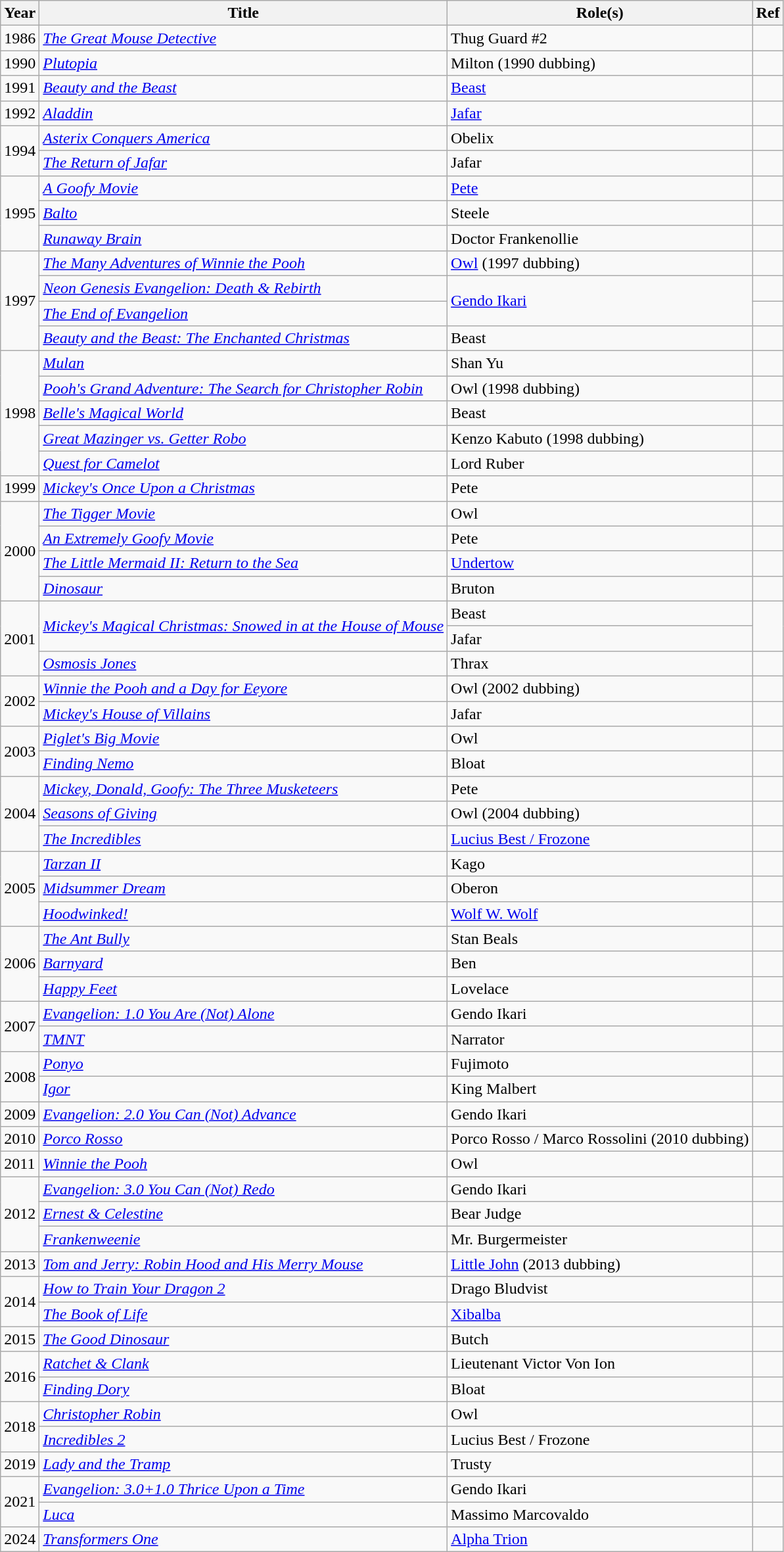<table class="wikitable plainrowheaders sortable">
<tr>
<th scope="col">Year</th>
<th scope="col">Title</th>
<th scope="col">Role(s)</th>
<th scope="col" class="unsortable">Ref</th>
</tr>
<tr>
<td>1986</td>
<td><em><a href='#'>The Great Mouse Detective</a></em></td>
<td>Thug Guard #2</td>
<td></td>
</tr>
<tr>
<td>1990</td>
<td><em><a href='#'>Plutopia</a></em></td>
<td>Milton (1990 dubbing)</td>
<td></td>
</tr>
<tr>
<td>1991</td>
<td><em><a href='#'>Beauty and the Beast</a></em></td>
<td><a href='#'>Beast</a></td>
<td></td>
</tr>
<tr>
<td>1992</td>
<td><em><a href='#'>Aladdin</a></em></td>
<td><a href='#'>Jafar</a></td>
<td></td>
</tr>
<tr>
<td rowspan=2>1994</td>
<td><em><a href='#'>Asterix Conquers America</a></em></td>
<td>Obelix</td>
<td></td>
</tr>
<tr>
<td><em><a href='#'>The Return of Jafar</a></em></td>
<td>Jafar</td>
<td></td>
</tr>
<tr>
<td rowspan=3>1995</td>
<td><em><a href='#'>A Goofy Movie</a></em></td>
<td><a href='#'>Pete</a></td>
<td></td>
</tr>
<tr>
<td><em><a href='#'>Balto</a></em></td>
<td>Steele</td>
<td></td>
</tr>
<tr>
<td><em><a href='#'>Runaway Brain</a></em></td>
<td>Doctor Frankenollie</td>
<td></td>
</tr>
<tr>
<td rowspan=4>1997</td>
<td><em><a href='#'>The Many Adventures of Winnie the Pooh</a></em></td>
<td><a href='#'>Owl</a> (1997 dubbing)</td>
<td></td>
</tr>
<tr>
<td><em><a href='#'>Neon Genesis Evangelion: Death & Rebirth</a></em></td>
<td rowspan=2><a href='#'>Gendo Ikari</a></td>
<td></td>
</tr>
<tr>
<td><em><a href='#'>The End of Evangelion</a></em></td>
<td></td>
</tr>
<tr>
<td><em><a href='#'>Beauty and the Beast: The Enchanted Christmas</a></em></td>
<td>Beast</td>
<td></td>
</tr>
<tr>
<td rowspan=5>1998</td>
<td><em><a href='#'>Mulan</a></em></td>
<td>Shan Yu</td>
<td></td>
</tr>
<tr>
<td><em><a href='#'>Pooh's Grand Adventure: The Search for Christopher Robin</a></em></td>
<td>Owl (1998 dubbing)</td>
<td></td>
</tr>
<tr>
<td><em><a href='#'>Belle's Magical World</a></em></td>
<td>Beast</td>
<td></td>
</tr>
<tr>
<td><em><a href='#'>Great Mazinger vs. Getter Robo</a></em></td>
<td>Kenzo Kabuto (1998 dubbing)</td>
<td></td>
</tr>
<tr>
<td><em><a href='#'>Quest for Camelot</a></em></td>
<td>Lord Ruber</td>
<td></td>
</tr>
<tr>
<td>1999</td>
<td><em><a href='#'>Mickey's Once Upon a Christmas</a></em></td>
<td>Pete</td>
<td></td>
</tr>
<tr>
<td rowspan=4>2000</td>
<td><em><a href='#'>The Tigger Movie</a></em></td>
<td>Owl</td>
<td></td>
</tr>
<tr>
<td><em><a href='#'>An Extremely Goofy Movie</a></em></td>
<td>Pete</td>
<td></td>
</tr>
<tr>
<td><em><a href='#'>The Little Mermaid II: Return to the Sea</a></em></td>
<td><a href='#'>Undertow</a></td>
<td></td>
</tr>
<tr>
<td><em><a href='#'>Dinosaur</a></em></td>
<td>Bruton</td>
<td></td>
</tr>
<tr>
<td rowspan=3>2001</td>
<td rowspan=2><em><a href='#'>Mickey's Magical Christmas: Snowed in at the House of Mouse</a></em></td>
<td>Beast</td>
<td rowspan=2></td>
</tr>
<tr>
<td>Jafar</td>
</tr>
<tr>
<td><em><a href='#'>Osmosis Jones</a></em></td>
<td>Thrax</td>
<td></td>
</tr>
<tr>
<td rowspan=2>2002</td>
<td><em><a href='#'>Winnie the Pooh and a Day for Eeyore</a></em></td>
<td>Owl (2002 dubbing)</td>
<td></td>
</tr>
<tr>
<td><em><a href='#'>Mickey's House of Villains</a></em></td>
<td>Jafar</td>
<td></td>
</tr>
<tr>
<td rowspan=2>2003</td>
<td><em><a href='#'>Piglet's Big Movie</a></em></td>
<td>Owl</td>
<td></td>
</tr>
<tr>
<td><em><a href='#'>Finding Nemo</a></em></td>
<td>Bloat</td>
<td></td>
</tr>
<tr>
<td rowspan=3>2004</td>
<td><em><a href='#'>Mickey, Donald, Goofy: The Three Musketeers</a></em></td>
<td>Pete</td>
<td></td>
</tr>
<tr>
<td><em><a href='#'>Seasons of Giving</a></em></td>
<td>Owl (2004 dubbing)</td>
<td></td>
</tr>
<tr>
<td><em><a href='#'>The Incredibles</a></em></td>
<td><a href='#'>Lucius Best / Frozone</a></td>
<td></td>
</tr>
<tr>
<td rowspan=3>2005</td>
<td><em><a href='#'>Tarzan II</a></em></td>
<td>Kago</td>
<td></td>
</tr>
<tr>
<td><em><a href='#'>Midsummer Dream</a></em></td>
<td>Oberon</td>
<td></td>
</tr>
<tr>
<td><em><a href='#'>Hoodwinked!</a></em></td>
<td><a href='#'>Wolf W. Wolf</a></td>
<td></td>
</tr>
<tr>
<td rowspan=3>2006</td>
<td><em><a href='#'>The Ant Bully</a></em></td>
<td>Stan Beals</td>
<td></td>
</tr>
<tr>
<td><em><a href='#'>Barnyard</a></em></td>
<td>Ben</td>
<td></td>
</tr>
<tr>
<td><em><a href='#'>Happy Feet</a></em></td>
<td>Lovelace</td>
<td></td>
</tr>
<tr>
<td rowspan=2>2007</td>
<td><em><a href='#'>Evangelion: 1.0 You Are (Not) Alone</a></em></td>
<td>Gendo Ikari</td>
<td></td>
</tr>
<tr>
<td><em><a href='#'>TMNT</a></em></td>
<td>Narrator</td>
<td></td>
</tr>
<tr>
<td rowspan=2>2008</td>
<td><em><a href='#'>Ponyo</a></em></td>
<td>Fujimoto</td>
<td></td>
</tr>
<tr>
<td><em><a href='#'>Igor</a></em></td>
<td>King Malbert</td>
<td></td>
</tr>
<tr>
<td>2009</td>
<td><em><a href='#'>Evangelion: 2.0 You Can (Not) Advance</a></em></td>
<td>Gendo Ikari</td>
<td></td>
</tr>
<tr>
<td>2010</td>
<td><em><a href='#'>Porco Rosso</a></em></td>
<td>Porco Rosso / Marco Rossolini (2010 dubbing)</td>
<td></td>
</tr>
<tr>
<td>2011</td>
<td><em><a href='#'>Winnie the Pooh</a></em></td>
<td>Owl</td>
<td></td>
</tr>
<tr>
<td rowspan=3>2012</td>
<td><em><a href='#'>Evangelion: 3.0 You Can (Not) Redo</a></em></td>
<td>Gendo Ikari</td>
<td></td>
</tr>
<tr>
<td><em><a href='#'>Ernest & Celestine</a></em></td>
<td>Bear Judge</td>
<td></td>
</tr>
<tr>
<td><em><a href='#'>Frankenweenie</a></em></td>
<td>Mr. Burgermeister</td>
<td></td>
</tr>
<tr>
<td>2013</td>
<td><em><a href='#'>Tom and Jerry: Robin Hood and His Merry Mouse</a></em></td>
<td><a href='#'>Little John</a> (2013 dubbing)</td>
<td></td>
</tr>
<tr>
<td rowspan=2>2014</td>
<td><em><a href='#'>How to Train Your Dragon 2</a></em></td>
<td>Drago Bludvist</td>
<td></td>
</tr>
<tr>
<td><em><a href='#'>The Book of Life</a></em></td>
<td><a href='#'>Xibalba</a></td>
<td></td>
</tr>
<tr>
<td>2015</td>
<td><em><a href='#'>The Good Dinosaur</a></em></td>
<td>Butch</td>
<td></td>
</tr>
<tr>
<td rowspan=2>2016</td>
<td><em><a href='#'>Ratchet & Clank</a></em></td>
<td>Lieutenant Victor Von Ion</td>
<td></td>
</tr>
<tr>
<td><em><a href='#'>Finding Dory</a></em></td>
<td>Bloat</td>
<td></td>
</tr>
<tr>
<td rowspan=2>2018</td>
<td><em><a href='#'>Christopher Robin</a></em></td>
<td>Owl</td>
<td></td>
</tr>
<tr>
<td><em><a href='#'>Incredibles 2</a></em></td>
<td>Lucius Best / Frozone</td>
<td></td>
</tr>
<tr>
<td>2019</td>
<td><em><a href='#'>Lady and the Tramp</a></em></td>
<td>Trusty</td>
<td></td>
</tr>
<tr>
<td rowspan=2>2021</td>
<td><em><a href='#'>Evangelion: 3.0+1.0 Thrice Upon a Time</a></em></td>
<td>Gendo Ikari</td>
<td></td>
</tr>
<tr>
<td><em><a href='#'>Luca</a></em></td>
<td>Massimo Marcovaldo</td>
<td></td>
</tr>
<tr>
<td>2024</td>
<td><em><a href='#'>Transformers One</a></em></td>
<td><a href='#'>Alpha Trion</a></td>
<td></td>
</tr>
</table>
